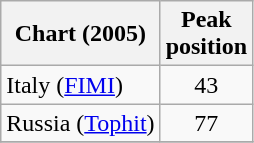<table class="wikitable">
<tr>
<th align="left">Chart (2005)</th>
<th align="left">Peak<br>position</th>
</tr>
<tr>
<td align="left">Italy (<a href='#'>FIMI</a>)</td>
<td align="center">43</td>
</tr>
<tr>
<td align="left">Russia (<a href='#'>Tophit</a>)</td>
<td align="center">77</td>
</tr>
<tr>
</tr>
</table>
